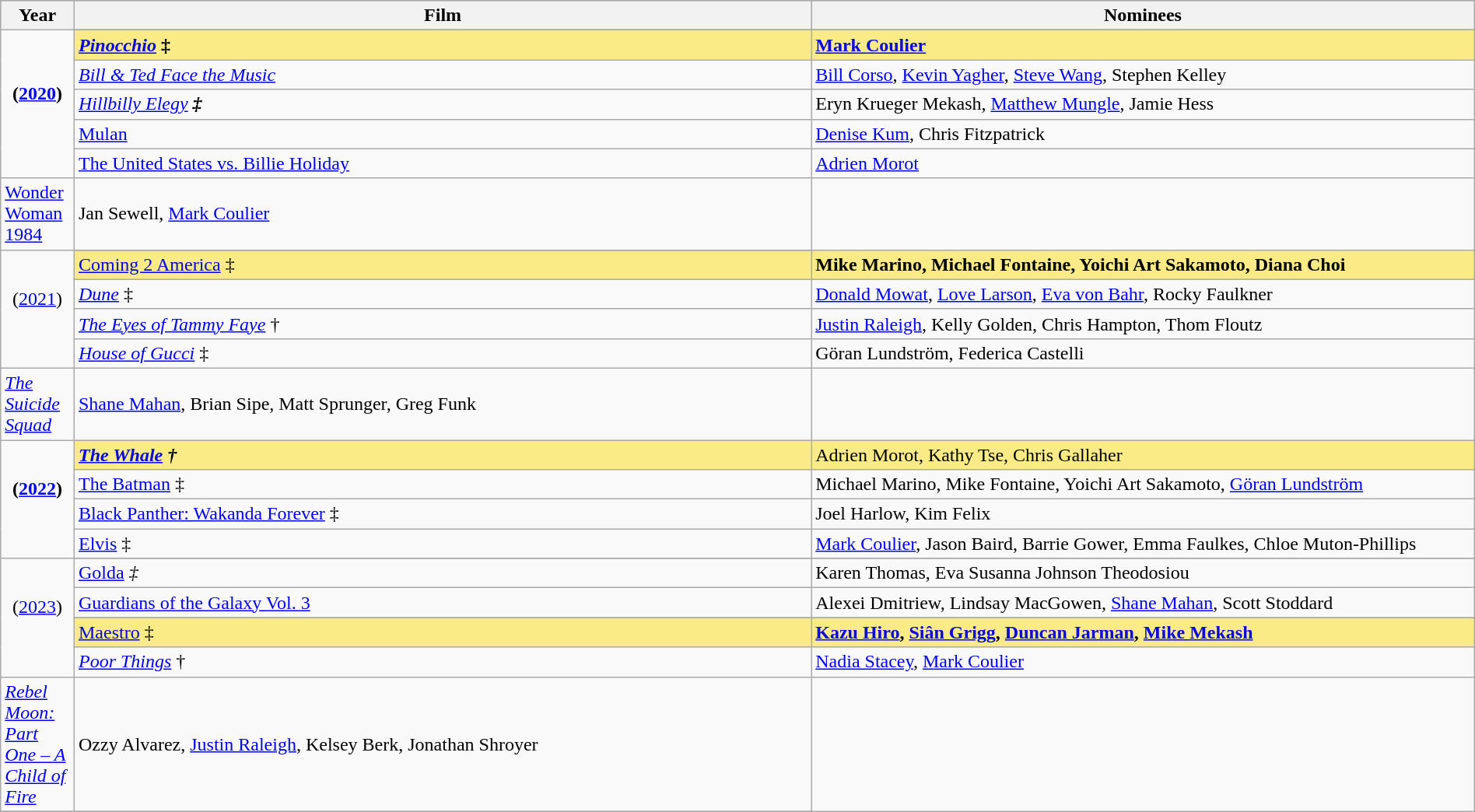<table class="wikitable" style="width:100%">
<tr bgcolor="#bebebe">
<th width="5%">Year</th>
<th width="50%">Film</th>
<th width="45%">Nominees</th>
</tr>
<tr>
<td rowspan=7 style="text-align:center"><strong>(<a href='#'>2020</a>)</strong><br> <br></td>
</tr>
<tr>
</tr>
<tr style="background:#FAEB86">
<td><strong><em><a href='#'>Pinocchio</a></em></strong> <strong>‡</strong></td>
<td><strong><a href='#'>Mark Coulier</a></strong></td>
</tr>
<tr>
<td><em><a href='#'>Bill & Ted Face the Music</a></em></td>
<td><a href='#'>Bill Corso</a>, <a href='#'>Kevin Yagher</a>, <a href='#'>Steve Wang</a>, Stephen Kelley</td>
</tr>
<tr>
<td><em><a href='#'>Hillbilly Elegy</a> <strong>‡<strong><em></td>
<td>Eryn Krueger Mekash, <a href='#'>Matthew Mungle</a>, Jamie Hess</td>
</tr>
<tr>
<td></em><a href='#'>Mulan</a><em></td>
<td><a href='#'>Denise Kum</a>, Chris Fitzpatrick</td>
</tr>
<tr>
<td></em><a href='#'>The United States vs. Billie Holiday</a><em></td>
<td><a href='#'>Adrien Morot</a></td>
</tr>
<tr>
<td></em><a href='#'>Wonder Woman 1984</a><em></td>
<td>Jan Sewell, <a href='#'>Mark Coulier</a></td>
</tr>
<tr>
<td rowspan=6 style="text-align:center"></strong>(<a href='#'>2021</a>)<strong><br> <br></td>
</tr>
<tr>
</tr>
<tr style="background:#FAEB86">
<td></em></strong><a href='#'>Coming 2 America</a></em> ‡</strong></td>
<td><strong>Mike Marino, Michael Fontaine, Yoichi Art Sakamoto, Diana Choi</strong></td>
</tr>
<tr>
<td><em><a href='#'>Dune</a></em> ‡</td>
<td><a href='#'>Donald Mowat</a>, <a href='#'>Love Larson</a>, <a href='#'>Eva von Bahr</a>, Rocky Faulkner</td>
</tr>
<tr>
<td><em><a href='#'>The Eyes of Tammy Faye</a></em> †</td>
<td><a href='#'>Justin Raleigh</a>, Kelly Golden, Chris Hampton, Thom Floutz</td>
</tr>
<tr>
<td><em><a href='#'>House of Gucci</a></em> ‡</td>
<td>Göran Lundström, Federica Castelli</td>
</tr>
<tr>
<td><em><a href='#'>The Suicide Squad</a></em></td>
<td><a href='#'>Shane Mahan</a>, Brian Sipe, Matt Sprunger, Greg Funk</td>
</tr>
<tr>
<td rowspan=4 style="text-align:center"><strong>(<a href='#'>2022</a>)</strong><br><br></td>
<td style="background:#FAEB86"><strong><em><a href='#'>The Whale</a><em> †<strong></td>
<td style="background:#FAEB86"></strong>Adrien Morot, Kathy Tse, Chris Gallaher<strong></td>
</tr>
<tr>
<td></em><a href='#'>The Batman</a> ‡<em></td>
<td>Michael Marino, Mike Fontaine, Yoichi Art Sakamoto, <a href='#'>Göran Lundström</a></td>
</tr>
<tr>
<td></em><a href='#'>Black Panther: Wakanda Forever</a> ‡<em></td>
<td>Joel Harlow, Kim Felix</td>
</tr>
<tr>
<td></em><a href='#'>Elvis</a> ‡<em></td>
<td><a href='#'>Mark Coulier</a>, Jason Baird, Barrie Gower, Emma Faulkes, Chloe Muton-Phillips</td>
</tr>
<tr>
<td rowspan=6 style="text-align:center"></strong>(<a href='#'>2023</a>)<strong><br><br></td>
</tr>
<tr>
<td></em><a href='#'>Golda</a><em> ‡</td>
<td>Karen Thomas, Eva Susanna Johnson Theodosiou</td>
</tr>
<tr>
<td></em><a href='#'>Guardians of the Galaxy Vol. 3</a><em></td>
<td>Alexei Dmitriew, Lindsay MacGowen, <a href='#'>Shane Mahan</a>, Scott Stoddard</td>
</tr>
<tr>
</tr>
<tr style="background:#FAEB86">
<td></em></strong><a href='#'>Maestro</a></em> ‡</strong></td>
<td><strong><a href='#'>Kazu Hiro</a>, <a href='#'>Siân Grigg</a>, <a href='#'>Duncan Jarman</a>, <a href='#'>Mike Mekash</a></strong></td>
</tr>
<tr>
<td><em><a href='#'>Poor Things</a></em> †</td>
<td><a href='#'>Nadia Stacey</a>, <a href='#'>Mark Coulier</a></td>
</tr>
<tr>
<td><em><a href='#'>Rebel Moon: Part One – A Child of Fire</a></em></td>
<td>Ozzy Alvarez, <a href='#'>Justin Raleigh</a>, Kelsey Berk, Jonathan Shroyer</td>
</tr>
<tr>
</tr>
</table>
